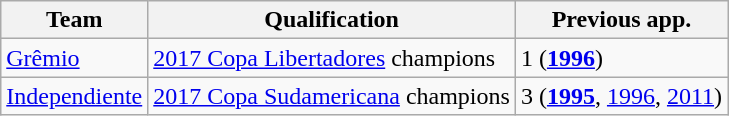<table class="wikitable">
<tr>
<th>Team</th>
<th>Qualification</th>
<th>Previous app.</th>
</tr>
<tr>
<td> <a href='#'>Grêmio</a></td>
<td><a href='#'>2017 Copa Libertadores</a> champions</td>
<td>1 (<strong><a href='#'>1996</a></strong>)</td>
</tr>
<tr>
<td> <a href='#'>Independiente</a></td>
<td><a href='#'>2017 Copa Sudamericana</a> champions</td>
<td>3 (<strong><a href='#'>1995</a></strong>, <a href='#'>1996</a>, <a href='#'>2011</a>)</td>
</tr>
</table>
